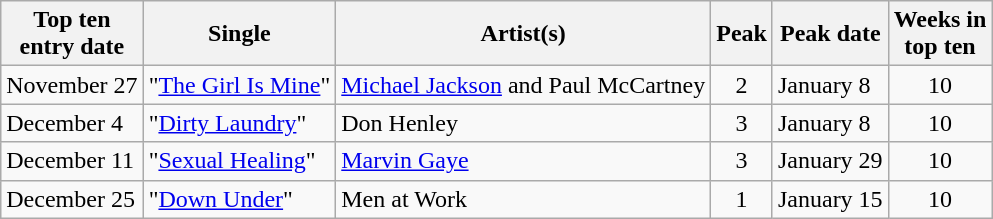<table class="wikitable sortable">
<tr>
<th>Top ten<br>entry date</th>
<th>Single</th>
<th>Artist(s)</th>
<th data-sort-type="number">Peak</th>
<th>Peak date</th>
<th data-sort-type="number">Weeks in<br>top ten</th>
</tr>
<tr>
<td>November 27</td>
<td>"<a href='#'>The Girl Is Mine</a>"</td>
<td><a href='#'>Michael Jackson</a> and Paul McCartney</td>
<td align=center>2</td>
<td>January 8</td>
<td align=center>10</td>
</tr>
<tr>
<td>December 4</td>
<td>"<a href='#'>Dirty Laundry</a>"</td>
<td>Don Henley</td>
<td align=center>3</td>
<td>January 8</td>
<td align=center>10</td>
</tr>
<tr>
<td>December 11</td>
<td>"<a href='#'>Sexual Healing</a>"</td>
<td><a href='#'>Marvin Gaye</a></td>
<td align=center>3</td>
<td>January 29</td>
<td align=center>10</td>
</tr>
<tr>
<td>December 25</td>
<td>"<a href='#'>Down Under</a>"</td>
<td>Men at Work</td>
<td align=center>1</td>
<td>January 15</td>
<td align=center>10</td>
</tr>
</table>
